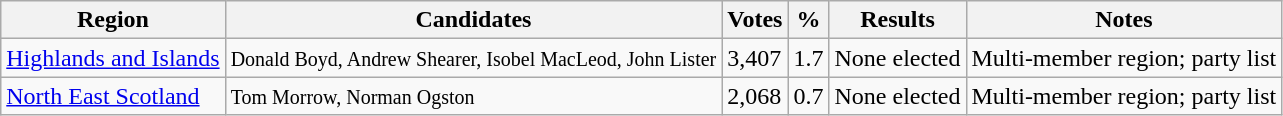<table class="wikitable">
<tr>
<th>Region</th>
<th>Candidates</th>
<th>Votes</th>
<th>%</th>
<th>Results</th>
<th>Notes</th>
</tr>
<tr>
<td><a href='#'>Highlands and Islands</a></td>
<td><small>Donald Boyd, Andrew Shearer, Isobel MacLeod, John Lister</small></td>
<td>3,407</td>
<td>1.7</td>
<td>None elected</td>
<td>Multi-member region; party list</td>
</tr>
<tr>
<td><a href='#'>North East Scotland</a></td>
<td><small>Tom Morrow, Norman Ogston</small></td>
<td>2,068</td>
<td>0.7</td>
<td>None elected</td>
<td>Multi-member region; party list</td>
</tr>
</table>
